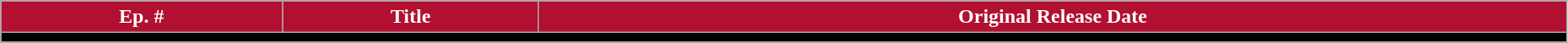<table class="wikitable plainrowheaders" width="98%">
<tr>
<th style="background: #B11030; color: #FFFFFF;">Ep. #</th>
<th style="background: #B11030; color: #FFFFFF;">Title</th>
<th style="background: #B11030; color: #FFFFFF;">Original Release Date</th>
</tr>
<tr>
<td colspan="7" bgcolor="#000000"></td>
</tr>
<tr>
</tr>
</table>
